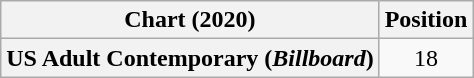<table class="wikitable plainrowheaders" style="text-align:center">
<tr>
<th scope="col">Chart (2020)</th>
<th scope="col">Position</th>
</tr>
<tr>
<th scope="row">US Adult Contemporary (<em>Billboard</em>)</th>
<td>18</td>
</tr>
</table>
